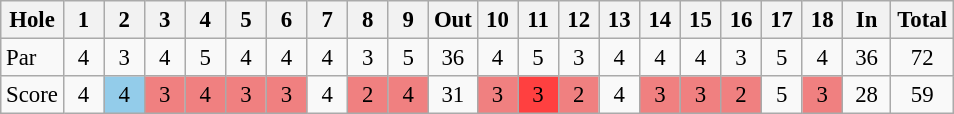<table class="wikitable" style="text-align:center; font-size: 95%;">
<tr>
<th align="left">Hole</th>
<th style="width:20px">1</th>
<th style="width:20px">2</th>
<th style="width:20px">3</th>
<th style="width:20px">4</th>
<th style="width:20px">5</th>
<th style="width:20px">6</th>
<th style="width:20px">7</th>
<th style="width:20px">8</th>
<th style="width:20px">9</th>
<th style="width:25px">Out</th>
<th style="width:20px">10</th>
<th style="width:20px">11</th>
<th style="width:20px">12</th>
<th style="width:20px">13</th>
<th style="width:20px">14</th>
<th style="width:20px">15</th>
<th style="width:20px">16</th>
<th style="width:20px">17</th>
<th style="width:20px">18</th>
<th style="width:25px">In</th>
<th style="width:35px">Total</th>
</tr>
<tr>
<td align="left">Par</td>
<td>4</td>
<td>3</td>
<td>4</td>
<td>5</td>
<td>4</td>
<td>4</td>
<td>4</td>
<td>3</td>
<td>5</td>
<td>36</td>
<td>4</td>
<td>5</td>
<td>3</td>
<td>4</td>
<td>4</td>
<td>4</td>
<td>3</td>
<td>5</td>
<td>4</td>
<td>36</td>
<td>72</td>
</tr>
<tr>
<td align="left">Score</td>
<td>4</td>
<td style="background:#93ccea;">4</td>
<td style="background:#f08080;">3</td>
<td style="background:#f08080;">4</td>
<td style="background:#f08080;">3</td>
<td style="background:#f08080;">3</td>
<td>4</td>
<td style="background:#f08080;">2</td>
<td style="background:#f08080;">4</td>
<td>31</td>
<td style="background:#f08080;">3</td>
<td style="background:#ff4040;">3</td>
<td style="background:#f08080;">2</td>
<td>4</td>
<td style="background:#f08080;">3</td>
<td style="background:#f08080;">3</td>
<td style="background:#f08080;">2</td>
<td>5</td>
<td style="background:#f08080;">3</td>
<td>28</td>
<td>59</td>
</tr>
</table>
